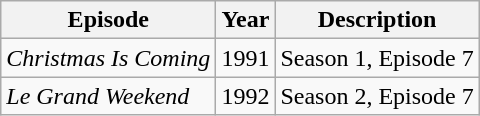<table class="wikitable sortable">
<tr>
<th>Episode</th>
<th>Year</th>
<th>Description</th>
</tr>
<tr>
<td><em>Christmas Is Coming</em></td>
<td>1991</td>
<td>Season 1, Episode 7</td>
</tr>
<tr>
<td><em>Le Grand Weekend</em></td>
<td>1992</td>
<td>Season 2, Episode 7</td>
</tr>
</table>
